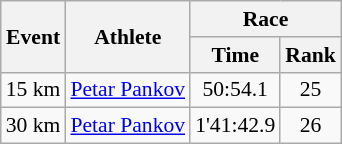<table class="wikitable" border="1" style="font-size:90%">
<tr>
<th rowspan=2>Event</th>
<th rowspan=2>Athlete</th>
<th colspan=2>Race</th>
</tr>
<tr>
<th>Time</th>
<th>Rank</th>
</tr>
<tr>
<td>15 km</td>
<td><a href='#'>Petar Pankov</a></td>
<td align=center>50:54.1</td>
<td align=center>25</td>
</tr>
<tr>
<td>30 km</td>
<td><a href='#'>Petar Pankov</a></td>
<td align=center>1'41:42.9</td>
<td align=center>26</td>
</tr>
</table>
